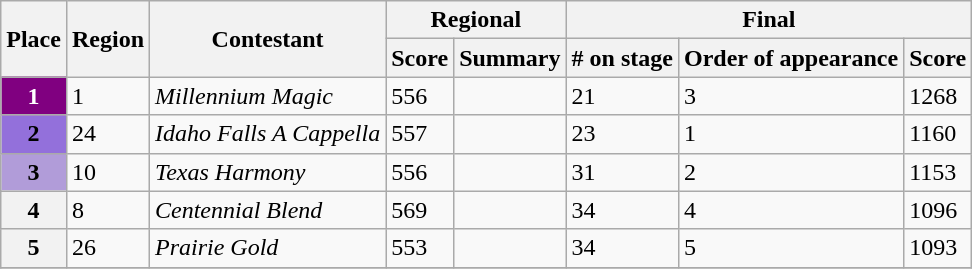<table class="wikitable sortable">
<tr>
<th scope="col" rowspan="2">Place</th>
<th scope="col" rowspan="2">Region</th>
<th scope="col" rowspan="2">Contestant</th>
<th colspan="2" scope="col">Regional</th>
<th colspan="3">Final</th>
</tr>
<tr>
<th scope="col">Score</th>
<th scope="col" class="unsortable">Summary</th>
<th># on stage</th>
<th scope="col">Order of appearance</th>
<th scope="col">Score</th>
</tr>
<tr>
<th scope="row" style="background: #800080; color:#fff;">1</th>
<td>1</td>
<td><em>Millennium Magic</em></td>
<td>556</td>
<td></td>
<td>21</td>
<td>3</td>
<td>1268</td>
</tr>
<tr>
<th style="background: #9370DB;">2</th>
<td>24</td>
<td><em>Idaho Falls A Cappella</em></td>
<td>557</td>
<td></td>
<td>23</td>
<td>1</td>
<td>1160</td>
</tr>
<tr>
<th style="background: #B19CD9;">3</th>
<td>10</td>
<td><em>Texas Harmony</em></td>
<td>556</td>
<td></td>
<td>31</td>
<td>2</td>
<td>1153</td>
</tr>
<tr>
<th>4</th>
<td>8</td>
<td><em>Centennial</em> <em>Blend</em></td>
<td>569</td>
<td></td>
<td>34</td>
<td>4</td>
<td>1096</td>
</tr>
<tr>
<th>5</th>
<td>26</td>
<td><em>Prairie Gold</em></td>
<td>553</td>
<td></td>
<td>34</td>
<td>5</td>
<td>1093</td>
</tr>
<tr>
</tr>
</table>
